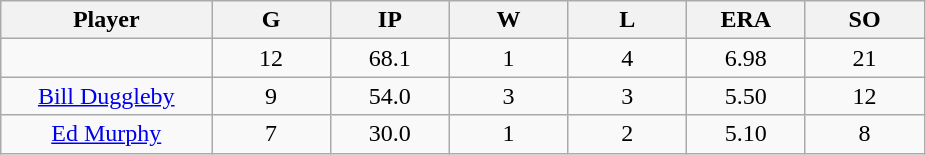<table class="wikitable sortable">
<tr>
<th bgcolor="#DDDDFF" width="16%">Player</th>
<th bgcolor="#DDDDFF" width="9%">G</th>
<th bgcolor="#DDDDFF" width="9%">IP</th>
<th bgcolor="#DDDDFF" width="9%">W</th>
<th bgcolor="#DDDDFF" width="9%">L</th>
<th bgcolor="#DDDDFF" width="9%">ERA</th>
<th bgcolor="#DDDDFF" width="9%">SO</th>
</tr>
<tr align="center">
<td></td>
<td>12</td>
<td>68.1</td>
<td>1</td>
<td>4</td>
<td>6.98</td>
<td>21</td>
</tr>
<tr align="center">
<td><a href='#'>Bill Duggleby</a></td>
<td>9</td>
<td>54.0</td>
<td>3</td>
<td>3</td>
<td>5.50</td>
<td>12</td>
</tr>
<tr align=center>
<td><a href='#'>Ed Murphy</a></td>
<td>7</td>
<td>30.0</td>
<td>1</td>
<td>2</td>
<td>5.10</td>
<td>8</td>
</tr>
</table>
